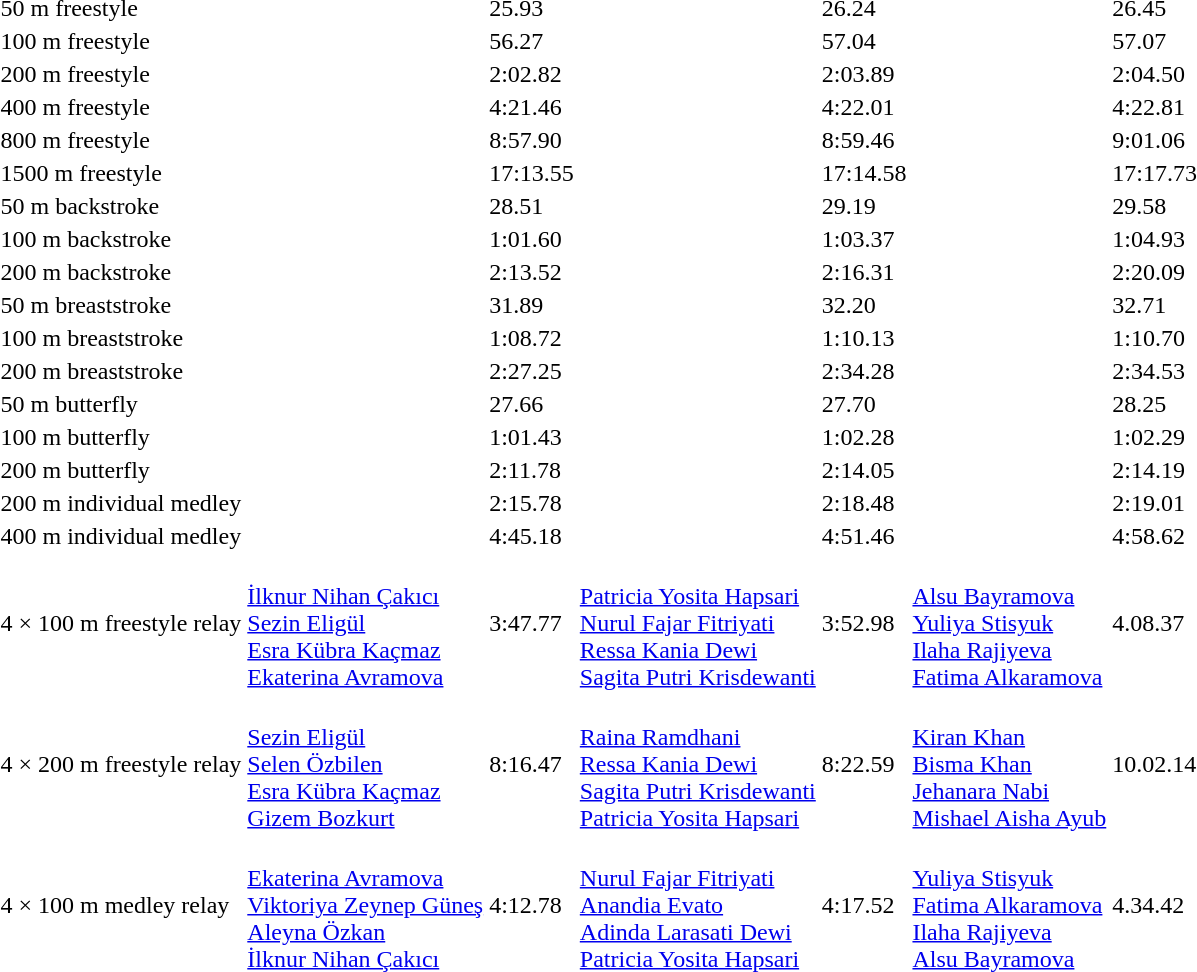<table>
<tr>
<td>50 m freestyle</td>
<td></td>
<td>25.93</td>
<td></td>
<td>26.24</td>
<td></td>
<td>26.45</td>
</tr>
<tr>
<td>100 m freestyle</td>
<td></td>
<td>56.27</td>
<td></td>
<td>57.04</td>
<td></td>
<td>57.07</td>
</tr>
<tr>
<td>200 m freestyle</td>
<td></td>
<td>2:02.82</td>
<td></td>
<td>2:03.89</td>
<td></td>
<td>2:04.50</td>
</tr>
<tr>
<td>400 m freestyle</td>
<td></td>
<td>4:21.46</td>
<td></td>
<td>4:22.01</td>
<td></td>
<td>4:22.81</td>
</tr>
<tr>
<td>800 m freestyle</td>
<td></td>
<td>8:57.90</td>
<td></td>
<td>8:59.46</td>
<td></td>
<td>9:01.06</td>
</tr>
<tr>
<td>1500 m freestyle</td>
<td></td>
<td>17:13.55</td>
<td></td>
<td>17:14.58</td>
<td></td>
<td>17:17.73</td>
</tr>
<tr>
<td>50 m backstroke</td>
<td></td>
<td>28.51</td>
<td></td>
<td>29.19</td>
<td></td>
<td>29.58</td>
</tr>
<tr>
<td>100 m backstroke</td>
<td></td>
<td>1:01.60</td>
<td></td>
<td>1:03.37</td>
<td></td>
<td>1:04.93</td>
</tr>
<tr>
<td>200 m backstroke</td>
<td></td>
<td>2:13.52</td>
<td></td>
<td>2:16.31</td>
<td></td>
<td>2:20.09</td>
</tr>
<tr>
<td>50 m breaststroke</td>
<td></td>
<td>31.89</td>
<td></td>
<td>32.20</td>
<td></td>
<td>32.71</td>
</tr>
<tr>
<td>100 m breaststroke</td>
<td></td>
<td>1:08.72</td>
<td></td>
<td>1:10.13</td>
<td></td>
<td>1:10.70</td>
</tr>
<tr>
<td>200 m breaststroke</td>
<td></td>
<td>2:27.25</td>
<td></td>
<td>2:34.28</td>
<td></td>
<td>2:34.53</td>
</tr>
<tr>
<td>50 m butterfly</td>
<td></td>
<td>27.66</td>
<td></td>
<td>27.70</td>
<td></td>
<td>28.25</td>
</tr>
<tr>
<td>100 m butterfly</td>
<td></td>
<td>1:01.43</td>
<td></td>
<td>1:02.28</td>
<td></td>
<td>1:02.29</td>
</tr>
<tr>
<td>200 m butterfly</td>
<td></td>
<td>2:11.78</td>
<td></td>
<td>2:14.05</td>
<td></td>
<td>2:14.19</td>
</tr>
<tr>
<td>200 m individual medley</td>
<td></td>
<td>2:15.78</td>
<td></td>
<td>2:18.48</td>
<td></td>
<td>2:19.01</td>
</tr>
<tr>
<td>400 m individual medley</td>
<td></td>
<td>4:45.18</td>
<td></td>
<td>4:51.46</td>
<td></td>
<td>4:58.62</td>
</tr>
<tr>
<td>4 × 100 m freestyle relay</td>
<td><br><a href='#'>İlknur Nihan Çakıcı</a><br><a href='#'>Sezin Eligül</a><br><a href='#'>Esra Kübra Kaçmaz</a><br><a href='#'>Ekaterina Avramova</a></td>
<td>3:47.77</td>
<td><br><a href='#'>Patricia Yosita Hapsari</a><br><a href='#'>Nurul Fajar Fitriyati</a><br><a href='#'>Ressa Kania Dewi</a><br><a href='#'>Sagita Putri Krisdewanti</a></td>
<td>3:52.98</td>
<td><br><a href='#'>Alsu Bayramova</a><br><a href='#'>Yuliya Stisyuk</a><br><a href='#'>Ilaha Rajiyeva</a><br><a href='#'>Fatima Alkaramova</a></td>
<td>4.08.37</td>
</tr>
<tr>
<td>4 × 200 m freestyle relay</td>
<td><br><a href='#'>Sezin Eligül</a><br><a href='#'>Selen Özbilen</a><br><a href='#'>Esra Kübra Kaçmaz</a><br><a href='#'>Gizem Bozkurt</a></td>
<td>8:16.47</td>
<td><br><a href='#'>Raina Ramdhani</a><br><a href='#'>Ressa Kania Dewi</a><br><a href='#'>Sagita Putri Krisdewanti</a><br><a href='#'>Patricia Yosita Hapsari</a></td>
<td>8:22.59</td>
<td><br><a href='#'>Kiran Khan</a><br><a href='#'>Bisma Khan</a><br><a href='#'>Jehanara Nabi</a><br><a href='#'>Mishael Aisha Ayub</a></td>
<td>10.02.14</td>
</tr>
<tr>
<td>4 × 100 m medley relay</td>
<td><br><a href='#'>Ekaterina Avramova</a><br><a href='#'>Viktoriya Zeynep Güneş</a><br><a href='#'>Aleyna Özkan</a><br><a href='#'>İlknur Nihan Çakıcı</a></td>
<td>4:12.78</td>
<td><br><a href='#'>Nurul Fajar Fitriyati</a><br><a href='#'>Anandia Evato</a><br><a href='#'>Adinda Larasati Dewi</a><br><a href='#'>Patricia Yosita Hapsari</a></td>
<td>4:17.52</td>
<td><br><a href='#'>Yuliya Stisyuk</a><br><a href='#'>Fatima Alkaramova</a><br><a href='#'>Ilaha Rajiyeva</a><br><a href='#'>Alsu Bayramova</a></td>
<td>4.34.42</td>
</tr>
</table>
